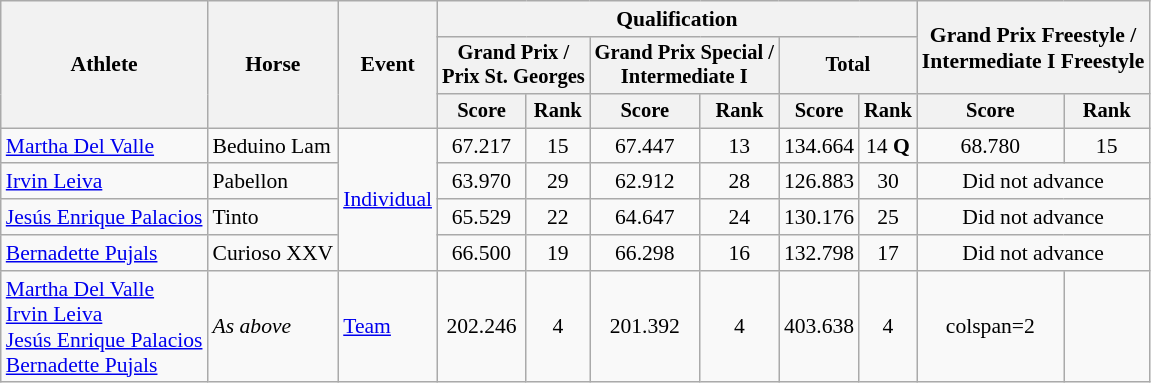<table class=wikitable style=font-size:90%;text-align:center>
<tr>
<th rowspan=3>Athlete</th>
<th rowspan=3>Horse</th>
<th rowspan=3>Event</th>
<th colspan=6>Qualification</th>
<th colspan=2 rowspan=2>Grand Prix Freestyle /<br>Intermediate I Freestyle</th>
</tr>
<tr style=font-size:95%>
<th colspan=2>Grand Prix /<br>Prix St. Georges</th>
<th colspan=2>Grand Prix Special /<br>Intermediate I</th>
<th colspan=2>Total</th>
</tr>
<tr style=font-size:95%>
<th>Score</th>
<th>Rank</th>
<th>Score</th>
<th>Rank</th>
<th>Score</th>
<th>Rank</th>
<th>Score</th>
<th>Rank</th>
</tr>
<tr>
<td align=left><a href='#'>Martha Del Valle</a></td>
<td align=left>Beduino Lam</td>
<td align=left rowspan=4><a href='#'>Individual</a></td>
<td>67.217</td>
<td>15</td>
<td>67.447</td>
<td>13</td>
<td>134.664</td>
<td>14 <strong>Q</strong></td>
<td>68.780</td>
<td>15</td>
</tr>
<tr>
<td align=left><a href='#'>Irvin Leiva</a></td>
<td align=left>Pabellon</td>
<td>63.970</td>
<td>29</td>
<td>62.912</td>
<td>28</td>
<td>126.883</td>
<td>30</td>
<td colspan=2>Did not advance</td>
</tr>
<tr>
<td align=left><a href='#'>Jesús Enrique Palacios</a></td>
<td align=left>Tinto</td>
<td>65.529</td>
<td>22</td>
<td>64.647</td>
<td>24</td>
<td>130.176</td>
<td>25</td>
<td colspan=2>Did not advance</td>
</tr>
<tr>
<td align=left><a href='#'>Bernadette Pujals</a></td>
<td align=left>Curioso XXV</td>
<td>66.500</td>
<td>19</td>
<td>66.298</td>
<td>16</td>
<td>132.798</td>
<td>17</td>
<td colspan=2>Did not advance</td>
</tr>
<tr>
<td align=left><a href='#'>Martha Del Valle</a><br><a href='#'>Irvin Leiva</a><br><a href='#'>Jesús Enrique Palacios</a><br><a href='#'>Bernadette Pujals</a></td>
<td align=left><em>As above</em></td>
<td align=left><a href='#'>Team</a></td>
<td>202.246</td>
<td>4</td>
<td>201.392</td>
<td>4</td>
<td>403.638</td>
<td>4</td>
<td>colspan=2 </td>
</tr>
</table>
